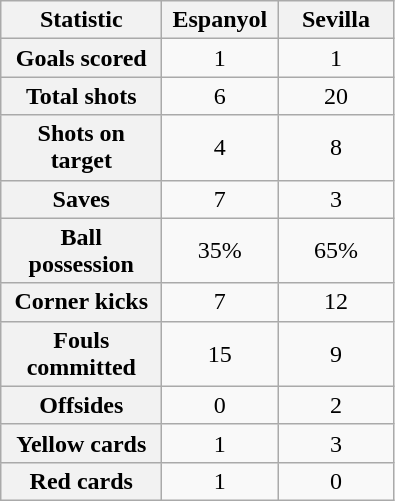<table class="wikitable plainrowheaders" style="text-align:center">
<tr>
<th scope="col" style="width:100px">Statistic</th>
<th scope="col" style="width:70px">Espanyol</th>
<th scope="col" style="width:70px">Sevilla</th>
</tr>
<tr>
<th scope=row>Goals scored</th>
<td>1</td>
<td>1</td>
</tr>
<tr>
<th scope=row>Total shots</th>
<td>6</td>
<td>20</td>
</tr>
<tr>
<th scope=row>Shots on target</th>
<td>4</td>
<td>8</td>
</tr>
<tr>
<th scope=row>Saves</th>
<td>7</td>
<td>3</td>
</tr>
<tr>
<th scope=row>Ball possession</th>
<td>35%</td>
<td>65%</td>
</tr>
<tr>
<th scope=row>Corner kicks</th>
<td>7</td>
<td>12</td>
</tr>
<tr>
<th scope=row>Fouls committed</th>
<td>15</td>
<td>9</td>
</tr>
<tr>
<th scope=row>Offsides</th>
<td>0</td>
<td>2</td>
</tr>
<tr>
<th scope=row>Yellow cards</th>
<td>1</td>
<td>3</td>
</tr>
<tr>
<th scope=row>Red cards</th>
<td>1</td>
<td>0</td>
</tr>
</table>
